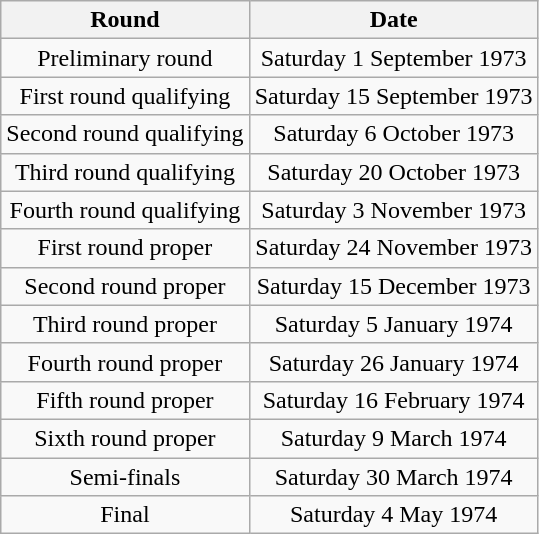<table class="wikitable" style="text-align: center">
<tr>
<th>Round</th>
<th>Date</th>
</tr>
<tr>
<td>Preliminary round</td>
<td>Saturday 1 September 1973</td>
</tr>
<tr>
<td>First round qualifying</td>
<td>Saturday 15 September 1973</td>
</tr>
<tr>
<td>Second round qualifying</td>
<td>Saturday 6 October 1973</td>
</tr>
<tr>
<td>Third round qualifying</td>
<td>Saturday 20 October 1973</td>
</tr>
<tr>
<td>Fourth round qualifying</td>
<td>Saturday 3 November 1973</td>
</tr>
<tr>
<td>First round proper</td>
<td>Saturday 24 November 1973</td>
</tr>
<tr>
<td>Second round proper</td>
<td>Saturday 15 December 1973</td>
</tr>
<tr>
<td>Third round proper</td>
<td>Saturday 5 January 1974</td>
</tr>
<tr>
<td>Fourth round proper</td>
<td>Saturday 26 January 1974</td>
</tr>
<tr>
<td>Fifth round proper</td>
<td>Saturday 16 February 1974</td>
</tr>
<tr>
<td>Sixth round proper</td>
<td>Saturday 9 March 1974</td>
</tr>
<tr>
<td>Semi-finals</td>
<td>Saturday 30 March 1974</td>
</tr>
<tr>
<td>Final</td>
<td>Saturday 4 May 1974</td>
</tr>
</table>
